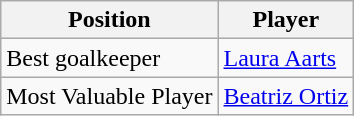<table class="wikitable">
<tr>
<th>Position</th>
<th>Player</th>
</tr>
<tr>
<td>Best goalkeeper</td>
<td> <a href='#'>Laura Aarts</a></td>
</tr>
<tr>
<td>Most Valuable Player</td>
<td> <a href='#'>Beatriz Ortiz</a></td>
</tr>
</table>
